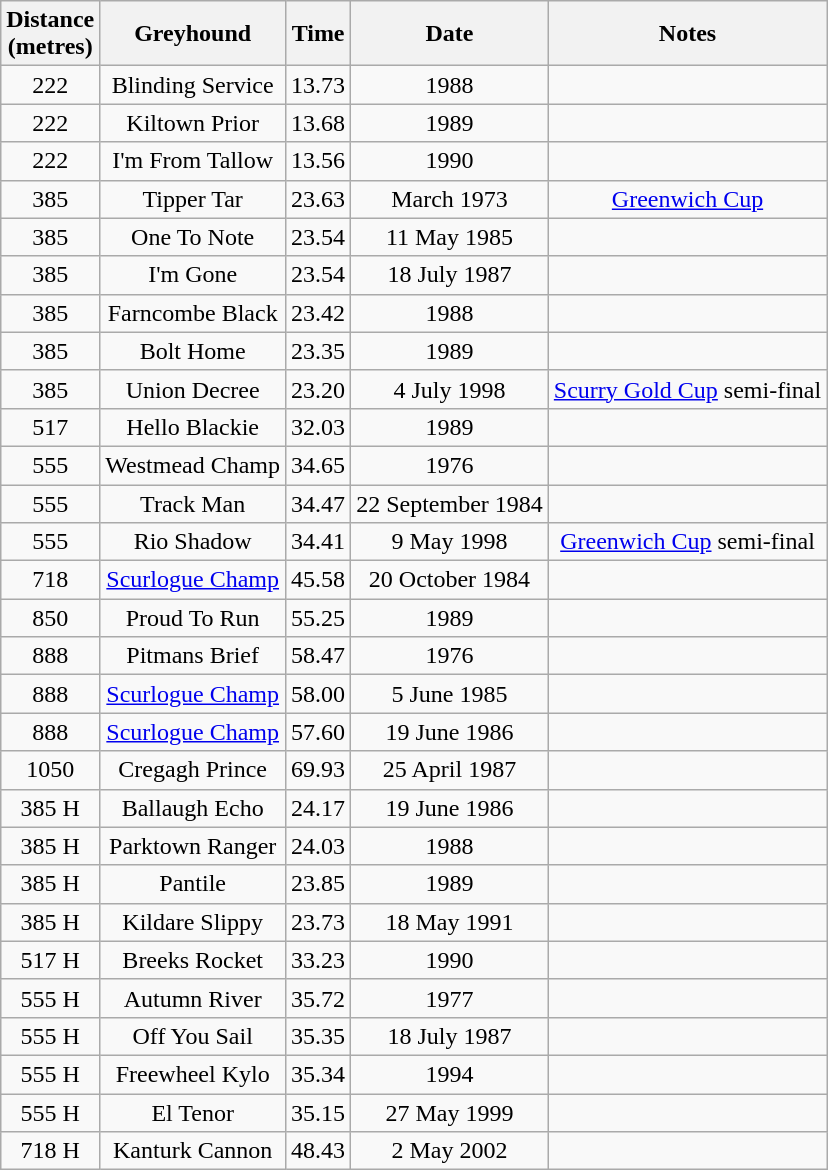<table class="wikitable">
<tr>
<th>Distance<br>(metres)</th>
<th>Greyhound</th>
<th>Time</th>
<th>Date</th>
<th>Notes</th>
</tr>
<tr align=center>
<td>222</td>
<td>Blinding Service</td>
<td>13.73</td>
<td>1988</td>
<td></td>
</tr>
<tr align=center>
<td>222</td>
<td>Kiltown Prior</td>
<td>13.68</td>
<td>1989</td>
<td></td>
</tr>
<tr align=center>
<td>222</td>
<td>I'm From Tallow</td>
<td>13.56</td>
<td>1990</td>
<td></td>
</tr>
<tr align=center>
<td>385</td>
<td>Tipper Tar </td>
<td>23.63</td>
<td>March 1973</td>
<td><a href='#'>Greenwich Cup</a></td>
</tr>
<tr align=center>
<td>385</td>
<td>One To Note</td>
<td>23.54</td>
<td>11 May 1985</td>
<td></td>
</tr>
<tr align=center>
<td>385</td>
<td>I'm Gone</td>
<td>23.54</td>
<td>18 July 1987</td>
<td></td>
</tr>
<tr align=center>
<td>385</td>
<td>Farncombe Black</td>
<td>23.42</td>
<td>1988</td>
<td></td>
</tr>
<tr align=center>
<td>385</td>
<td>Bolt Home</td>
<td>23.35</td>
<td>1989</td>
<td></td>
</tr>
<tr align=center>
<td>385</td>
<td>Union Decree</td>
<td>23.20</td>
<td>4 July 1998</td>
<td><a href='#'>Scurry Gold Cup</a> semi-final</td>
</tr>
<tr align=center>
<td>517</td>
<td>Hello Blackie</td>
<td>32.03</td>
<td>1989</td>
<td></td>
</tr>
<tr align=center>
<td>555</td>
<td>Westmead Champ</td>
<td>34.65</td>
<td>1976</td>
<td></td>
</tr>
<tr align=center>
<td>555</td>
<td>Track Man</td>
<td>34.47</td>
<td>22 September 1984</td>
<td></td>
</tr>
<tr align=center>
<td>555</td>
<td>Rio Shadow</td>
<td>34.41</td>
<td>9 May 1998</td>
<td><a href='#'>Greenwich Cup</a> semi-final</td>
</tr>
<tr align=center>
<td>718</td>
<td><a href='#'>Scurlogue Champ</a></td>
<td>45.58</td>
<td>20 October 1984</td>
<td></td>
</tr>
<tr align=center>
<td>850</td>
<td>Proud To Run</td>
<td>55.25</td>
<td>1989</td>
<td></td>
</tr>
<tr align=center>
<td>888</td>
<td>Pitmans Brief</td>
<td>58.47</td>
<td>1976</td>
<td></td>
</tr>
<tr align=center>
<td>888</td>
<td><a href='#'>Scurlogue Champ</a></td>
<td>58.00</td>
<td>5 June 1985</td>
<td></td>
</tr>
<tr align=center>
<td>888</td>
<td><a href='#'>Scurlogue Champ</a></td>
<td>57.60</td>
<td>19 June 1986</td>
<td></td>
</tr>
<tr align=center>
<td>1050</td>
<td>Cregagh Prince</td>
<td>69.93</td>
<td>25 April 1987</td>
<td></td>
</tr>
<tr align=center>
<td>385 H</td>
<td>Ballaugh Echo</td>
<td>24.17</td>
<td>19 June 1986</td>
<td></td>
</tr>
<tr align=center>
<td>385 H</td>
<td>Parktown Ranger</td>
<td>24.03</td>
<td>1988</td>
<td></td>
</tr>
<tr align=center>
<td>385 H</td>
<td>Pantile</td>
<td>23.85</td>
<td>1989</td>
<td></td>
</tr>
<tr align=center>
<td>385 H</td>
<td>Kildare Slippy</td>
<td>23.73</td>
<td>18 May 1991</td>
<td></td>
</tr>
<tr align=center>
<td>517 H</td>
<td>Breeks Rocket</td>
<td>33.23</td>
<td>1990</td>
<td></td>
</tr>
<tr align=center>
<td>555 H</td>
<td>Autumn River</td>
<td>35.72</td>
<td>1977</td>
<td></td>
</tr>
<tr align=center>
<td>555 H</td>
<td>Off You Sail</td>
<td>35.35</td>
<td>18 July 1987</td>
<td></td>
</tr>
<tr align=center>
<td>555 H</td>
<td>Freewheel Kylo</td>
<td>35.34</td>
<td>1994</td>
<td></td>
</tr>
<tr align=center>
<td>555 H</td>
<td>El Tenor</td>
<td>35.15</td>
<td>27 May 1999</td>
<td></td>
</tr>
<tr align=center>
<td>718 H</td>
<td>Kanturk Cannon</td>
<td>48.43</td>
<td>2 May 2002</td>
<td></td>
</tr>
</table>
